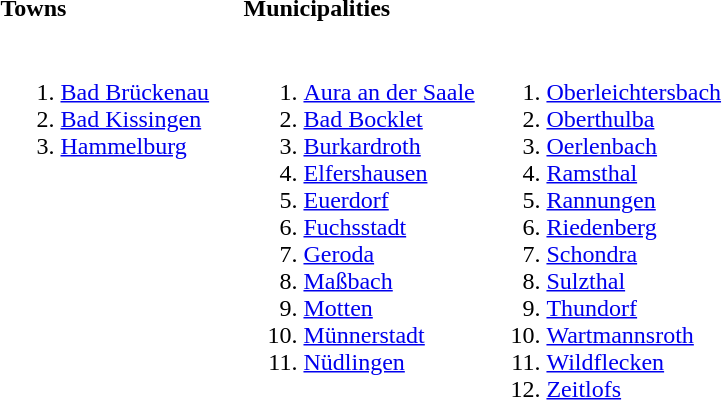<table>
<tr>
<th align=left width=33%>Towns</th>
<th align=left width=33%>Municipalities</th>
<th align=left width=33%></th>
</tr>
<tr valign=top>
<td><br><ol><li><a href='#'>Bad Brückenau</a></li><li><a href='#'>Bad Kissingen</a></li><li><a href='#'>Hammelburg</a></li></ol></td>
<td><br><ol><li><a href='#'>Aura an der Saale</a></li><li><a href='#'>Bad Bocklet</a></li><li><a href='#'>Burkardroth</a></li><li><a href='#'>Elfershausen</a></li><li><a href='#'>Euerdorf</a></li><li><a href='#'>Fuchsstadt</a></li><li><a href='#'>Geroda</a></li><li><a href='#'>Maßbach</a></li><li><a href='#'>Motten</a></li><li><a href='#'>Münnerstadt</a></li><li><a href='#'>Nüdlingen</a></li></ol></td>
<td><br><ol>
<li> <a href='#'>Oberleichtersbach</a>
<li> <a href='#'>Oberthulba</a>
<li> <a href='#'>Oerlenbach</a>
<li> <a href='#'>Ramsthal</a>
<li> <a href='#'>Rannungen</a>
<li> <a href='#'>Riedenberg</a>
<li> <a href='#'>Schondra</a>
<li> <a href='#'>Sulzthal</a>
<li> <a href='#'>Thundorf</a>
<li> <a href='#'>Wartmannsroth</a>
<li> <a href='#'>Wildflecken</a>
<li> <a href='#'>Zeitlofs</a>
</ol></td>
</tr>
</table>
